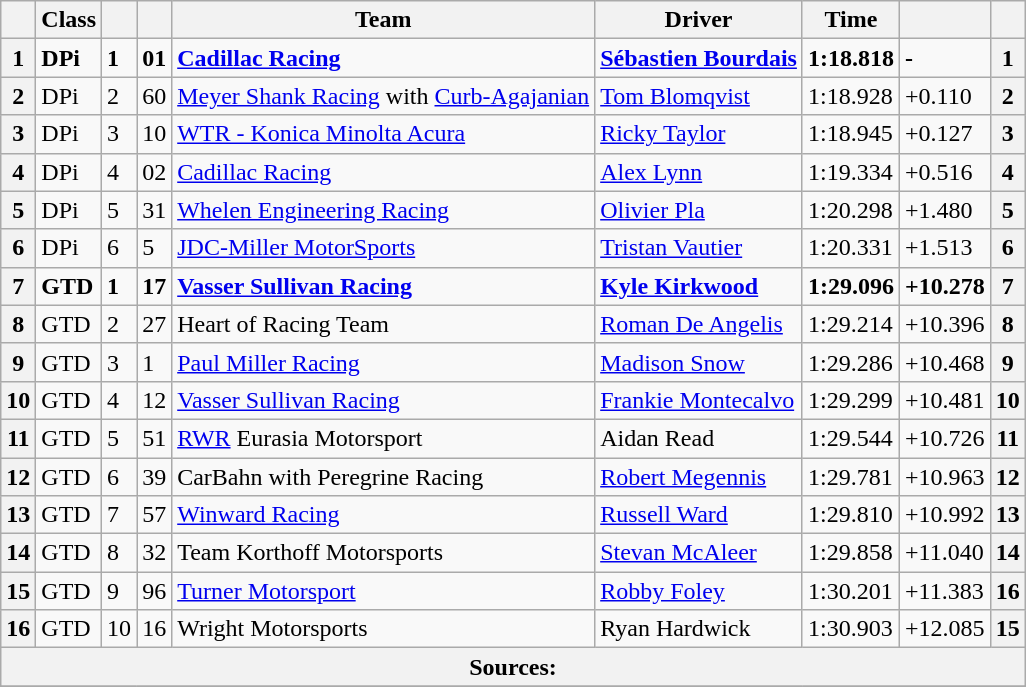<table class="wikitable">
<tr>
<th scope="col"></th>
<th scope="col">Class</th>
<th scope="col"></th>
<th scope="col"></th>
<th scope="col">Team</th>
<th scope="col">Driver</th>
<th scope="col">Time</th>
<th scope="col"></th>
<th scope="col"></th>
</tr>
<tr style="font-weight:bold">
<th scope="row">1</th>
<td>DPi</td>
<td>1</td>
<td>01</td>
<td> <a href='#'>Cadillac Racing</a></td>
<td> <a href='#'>Sébastien Bourdais</a></td>
<td>1:18.818</td>
<td>-</td>
<th><strong>1</strong></th>
</tr>
<tr>
<th scope="row">2</th>
<td>DPi</td>
<td>2</td>
<td>60</td>
<td> <a href='#'>Meyer Shank Racing</a> with <a href='#'>Curb-Agajanian</a></td>
<td> <a href='#'>Tom Blomqvist</a></td>
<td>1:18.928</td>
<td>+0.110</td>
<th>2</th>
</tr>
<tr>
<th scope="row">3</th>
<td>DPi</td>
<td>3</td>
<td>10</td>
<td> <a href='#'>WTR - Konica Minolta Acura</a></td>
<td> <a href='#'>Ricky Taylor</a></td>
<td>1:18.945</td>
<td>+0.127</td>
<th>3</th>
</tr>
<tr>
<th scope="row">4</th>
<td>DPi</td>
<td>4</td>
<td>02</td>
<td> <a href='#'>Cadillac Racing</a></td>
<td> <a href='#'>Alex Lynn</a></td>
<td>1:19.334</td>
<td>+0.516</td>
<th>4</th>
</tr>
<tr>
<th scope="row">5</th>
<td>DPi</td>
<td>5</td>
<td>31</td>
<td> <a href='#'>Whelen Engineering Racing</a></td>
<td> <a href='#'>Olivier Pla</a></td>
<td>1:20.298</td>
<td>+1.480</td>
<th>5</th>
</tr>
<tr>
<th scope="row">6</th>
<td>DPi</td>
<td>6</td>
<td>5</td>
<td> <a href='#'>JDC-Miller MotorSports</a></td>
<td> <a href='#'>Tristan Vautier</a></td>
<td>1:20.331</td>
<td>+1.513</td>
<th>6</th>
</tr>
<tr style="font-weight:bold">
<th scope="row">7</th>
<td>GTD</td>
<td>1</td>
<td>17</td>
<td> <a href='#'>Vasser Sullivan Racing</a></td>
<td> <a href='#'>Kyle Kirkwood</a></td>
<td>1:29.096</td>
<td>+10.278</td>
<th>7</th>
</tr>
<tr>
<th scope="row">8</th>
<td>GTD</td>
<td>2</td>
<td>27</td>
<td> Heart of Racing Team</td>
<td> <a href='#'>Roman De Angelis</a></td>
<td>1:29.214</td>
<td>+10.396</td>
<th>8</th>
</tr>
<tr>
<th scope="row">9</th>
<td>GTD</td>
<td>3</td>
<td>1</td>
<td> <a href='#'>Paul Miller Racing</a></td>
<td> <a href='#'>Madison Snow</a></td>
<td>1:29.286</td>
<td>+10.468</td>
<th>9</th>
</tr>
<tr>
<th scope="row">10</th>
<td>GTD</td>
<td>4</td>
<td>12</td>
<td> <a href='#'>Vasser Sullivan Racing</a></td>
<td> <a href='#'>Frankie Montecalvo</a></td>
<td>1:29.299</td>
<td>+10.481</td>
<th>10</th>
</tr>
<tr>
<th scope="row">11</th>
<td>GTD</td>
<td>5</td>
<td>51</td>
<td> <a href='#'>RWR</a> Eurasia Motorsport</td>
<td> Aidan Read</td>
<td>1:29.544</td>
<td>+10.726</td>
<th>11</th>
</tr>
<tr>
<th scope="row">12</th>
<td>GTD</td>
<td>6</td>
<td>39</td>
<td> CarBahn with Peregrine Racing</td>
<td> <a href='#'>Robert Megennis</a></td>
<td>1:29.781</td>
<td>+10.963</td>
<th>12</th>
</tr>
<tr>
<th scope="row">13</th>
<td>GTD</td>
<td>7</td>
<td>57</td>
<td> <a href='#'>Winward Racing</a></td>
<td> <a href='#'>Russell Ward</a></td>
<td>1:29.810</td>
<td>+10.992</td>
<th>13</th>
</tr>
<tr>
<th scope="row">14</th>
<td>GTD</td>
<td>8</td>
<td>32</td>
<td> Team Korthoff Motorsports</td>
<td> <a href='#'>Stevan McAleer</a></td>
<td>1:29.858</td>
<td>+11.040</td>
<th>14</th>
</tr>
<tr>
<th scope="row">15</th>
<td>GTD</td>
<td>9</td>
<td>96</td>
<td> <a href='#'>Turner Motorsport</a></td>
<td> <a href='#'>Robby Foley</a></td>
<td>1:30.201</td>
<td>+11.383</td>
<th>16</th>
</tr>
<tr>
<th scope="row">16</th>
<td>GTD</td>
<td>10</td>
<td>16</td>
<td> Wright Motorsports</td>
<td> Ryan Hardwick</td>
<td>1:30.903</td>
<td>+12.085</td>
<th>15</th>
</tr>
<tr>
<th colspan=9>Sources:</th>
</tr>
<tr>
</tr>
</table>
